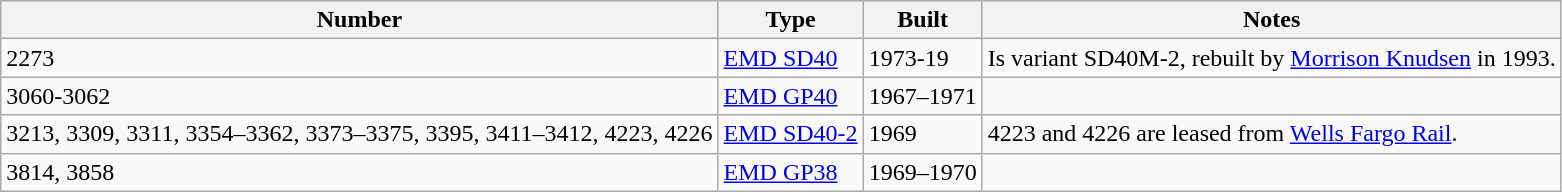<table class="wikitable">
<tr>
<th>Number</th>
<th>Type</th>
<th>Built</th>
<th>Notes</th>
</tr>
<tr>
<td>2273</td>
<td><a href='#'>EMD SD40</a></td>
<td>1973-19</td>
<td>Is variant SD40M-2, rebuilt by <a href='#'>Morrison Knudsen</a> in 1993.</td>
</tr>
<tr>
<td>3060-3062</td>
<td><a href='#'>EMD GP40</a></td>
<td>1967–1971</td>
<td></td>
</tr>
<tr>
<td>3213, 3309, 3311, 3354–3362, 3373–3375, 3395, 3411–3412, 4223, 4226</td>
<td><a href='#'>EMD SD40-2</a></td>
<td>1969</td>
<td>4223 and 4226 are leased from <a href='#'>Wells Fargo Rail</a>.</td>
</tr>
<tr>
<td>3814, 3858</td>
<td><a href='#'>EMD GP38</a></td>
<td>1969–1970</td>
<td></td>
</tr>
</table>
